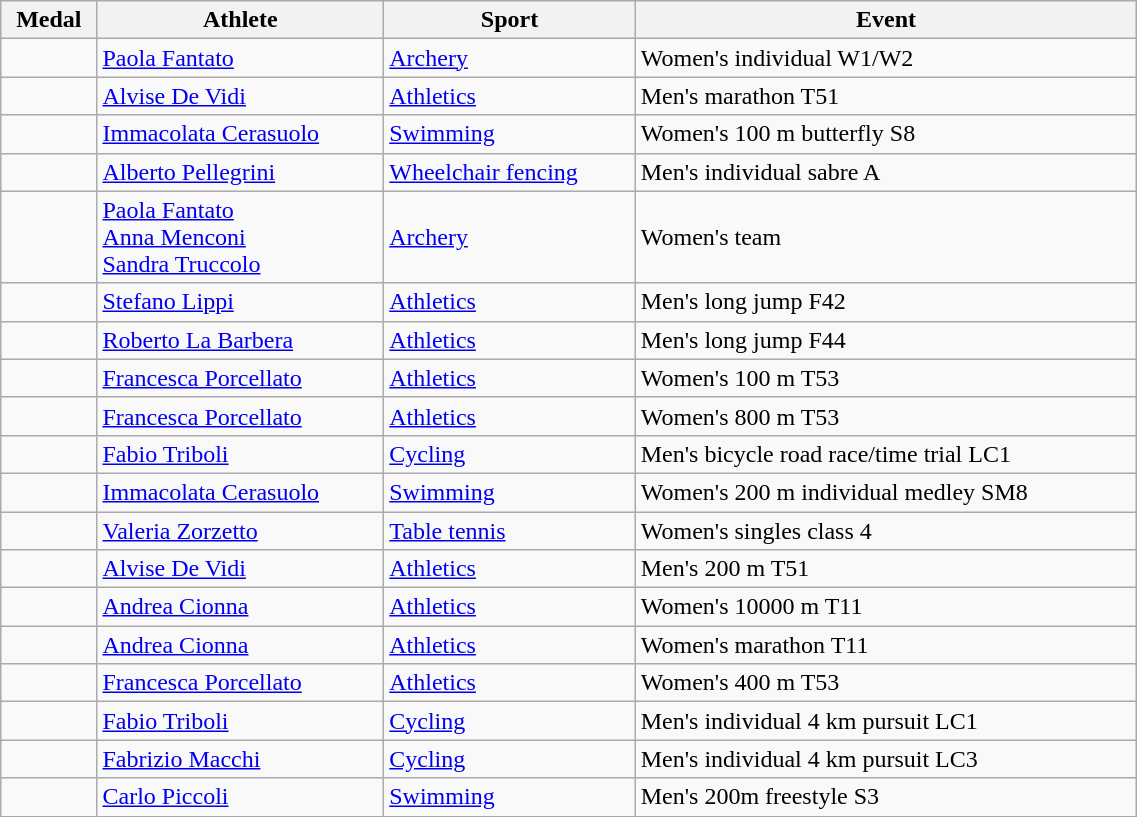<table class="wikitable" width=60% style="font-size:100%; text-align:left;">
<tr>
<th>Medal</th>
<th>Athlete</th>
<th>Sport</th>
<th>Event</th>
</tr>
<tr>
<td></td>
<td><a href='#'>Paola Fantato</a></td>
<td><a href='#'>Archery</a></td>
<td>Women's individual W1/W2</td>
</tr>
<tr>
<td></td>
<td><a href='#'>Alvise De Vidi</a></td>
<td><a href='#'>Athletics</a></td>
<td>Men's marathon T51</td>
</tr>
<tr>
<td></td>
<td><a href='#'>Immacolata Cerasuolo</a></td>
<td><a href='#'>Swimming</a></td>
<td>Women's 100 m butterfly S8</td>
</tr>
<tr>
<td></td>
<td><a href='#'>Alberto Pellegrini</a></td>
<td><a href='#'>Wheelchair fencing</a></td>
<td>Men's individual sabre A</td>
</tr>
<tr>
<td></td>
<td><a href='#'>Paola Fantato</a><br><a href='#'>Anna Menconi</a><br><a href='#'>Sandra Truccolo</a></td>
<td><a href='#'>Archery</a></td>
<td>Women's team</td>
</tr>
<tr>
<td></td>
<td><a href='#'>Stefano Lippi</a></td>
<td><a href='#'>Athletics</a></td>
<td>Men's long jump F42</td>
</tr>
<tr>
<td></td>
<td><a href='#'>Roberto La Barbera</a></td>
<td><a href='#'>Athletics</a></td>
<td>Men's long jump F44</td>
</tr>
<tr>
<td></td>
<td><a href='#'>Francesca Porcellato</a></td>
<td><a href='#'>Athletics</a></td>
<td>Women's 100 m T53</td>
</tr>
<tr>
<td></td>
<td><a href='#'>Francesca Porcellato</a></td>
<td><a href='#'>Athletics</a></td>
<td>Women's 800 m T53</td>
</tr>
<tr>
<td></td>
<td><a href='#'>Fabio Triboli</a></td>
<td><a href='#'>Cycling</a></td>
<td>Men's bicycle road race/time trial LC1</td>
</tr>
<tr>
<td></td>
<td><a href='#'>Immacolata Cerasuolo</a></td>
<td><a href='#'>Swimming</a></td>
<td>Women's 200 m individual medley SM8</td>
</tr>
<tr>
<td></td>
<td><a href='#'>Valeria Zorzetto</a></td>
<td><a href='#'>Table tennis</a></td>
<td>Women's singles class 4</td>
</tr>
<tr>
<td></td>
<td><a href='#'>Alvise De Vidi</a></td>
<td><a href='#'>Athletics</a></td>
<td>Men's 200 m T51</td>
</tr>
<tr>
<td></td>
<td><a href='#'>Andrea Cionna</a></td>
<td><a href='#'>Athletics</a></td>
<td>Women's 10000 m T11</td>
</tr>
<tr>
<td></td>
<td><a href='#'>Andrea Cionna</a></td>
<td><a href='#'>Athletics</a></td>
<td>Women's marathon T11</td>
</tr>
<tr>
<td></td>
<td><a href='#'>Francesca Porcellato</a></td>
<td><a href='#'>Athletics</a></td>
<td>Women's 400 m T53</td>
</tr>
<tr>
<td></td>
<td><a href='#'>Fabio Triboli</a></td>
<td><a href='#'>Cycling</a></td>
<td>Men's individual 4 km pursuit LC1</td>
</tr>
<tr>
<td></td>
<td><a href='#'>Fabrizio Macchi</a></td>
<td><a href='#'>Cycling</a></td>
<td>Men's individual 4 km pursuit LC3</td>
</tr>
<tr>
<td></td>
<td><a href='#'>Carlo Piccoli</a></td>
<td><a href='#'>Swimming</a></td>
<td>Men's 200m freestyle S3</td>
</tr>
</table>
